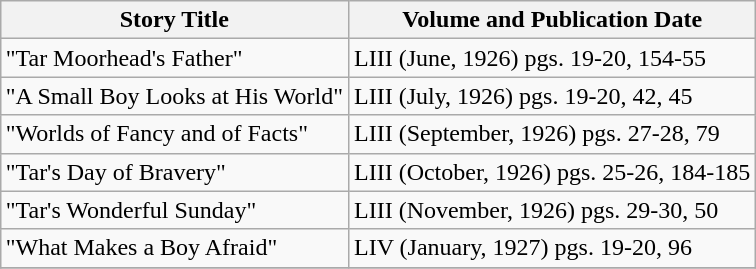<table class="wikitable" style="margin: 1em auto 1em auto;">
<tr>
<th>Story Title</th>
<th>Volume and Publication Date</th>
</tr>
<tr>
<td>"Tar Moorhead's Father"</td>
<td>LIII (June, 1926) pgs. 19-20, 154-55</td>
</tr>
<tr>
<td>"A Small Boy Looks at His World"</td>
<td>LIII (July, 1926) pgs. 19-20, 42, 45</td>
</tr>
<tr>
<td>"Worlds of Fancy and of Facts"</td>
<td>LIII (September, 1926) pgs. 27-28, 79</td>
</tr>
<tr>
<td>"Tar's Day of Bravery"</td>
<td>LIII (October, 1926) pgs. 25-26, 184-185</td>
</tr>
<tr>
<td>"Tar's Wonderful Sunday"</td>
<td>LIII (November, 1926) pgs. 29-30, 50</td>
</tr>
<tr>
<td>"What Makes a Boy Afraid"</td>
<td>LIV (January, 1927) pgs. 19-20, 96</td>
</tr>
<tr>
</tr>
</table>
